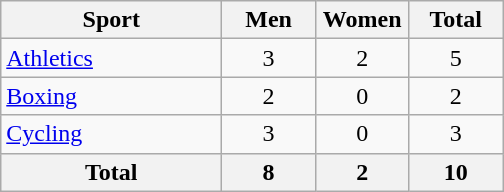<table class="wikitable sortable" style="text-align:center;">
<tr>
<th width=140>Sport</th>
<th width=55>Men</th>
<th width=55>Women</th>
<th width=55>Total</th>
</tr>
<tr>
<td align=left><a href='#'>Athletics</a></td>
<td>3</td>
<td>2</td>
<td>5</td>
</tr>
<tr>
<td align=left><a href='#'>Boxing</a></td>
<td>2</td>
<td>0</td>
<td>2</td>
</tr>
<tr>
<td align=left><a href='#'>Cycling</a></td>
<td>3</td>
<td>0</td>
<td>3</td>
</tr>
<tr>
<th>Total</th>
<th>8</th>
<th>2</th>
<th>10</th>
</tr>
</table>
